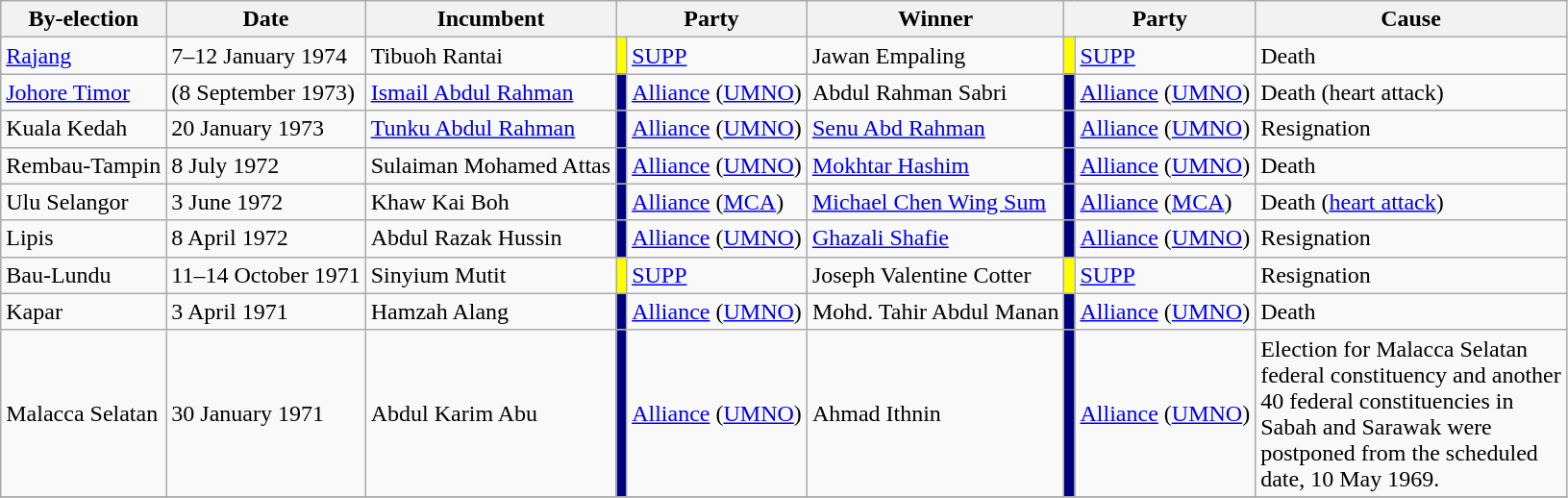<table class="wikitable">
<tr>
<th>By-election</th>
<th>Date</th>
<th>Incumbent</th>
<th colspan=2>Party</th>
<th>Winner</th>
<th colspan=2>Party</th>
<th>Cause</th>
</tr>
<tr>
<td><a href='#'>Rajang</a></td>
<td>7–12 January 1974</td>
<td>Tibuoh Rantai</td>
<td bgcolor=#FFFF00></td>
<td><a href='#'>SUPP</a></td>
<td>Jawan Empaling</td>
<td bgcolor=#FFFF00></td>
<td><a href='#'>SUPP</a></td>
<td>Death</td>
</tr>
<tr>
<td><a href='#'>Johore Timor</a></td>
<td>(8 September 1973)</td>
<td><a href='#'>Ismail Abdul Rahman</a></td>
<td bgcolor=#000080></td>
<td><a href='#'>Alliance</a> (<a href='#'>UMNO</a>)</td>
<td>Abdul Rahman Sabri</td>
<td bgcolor=#000080></td>
<td><a href='#'>Alliance</a> (<a href='#'>UMNO</a>)</td>
<td>Death (heart attack)</td>
</tr>
<tr>
<td>Kuala Kedah</td>
<td>20 January 1973</td>
<td><a href='#'>Tunku Abdul Rahman</a></td>
<td bgcolor=#000080></td>
<td><a href='#'>Alliance</a> (<a href='#'>UMNO</a>)</td>
<td><a href='#'>Senu Abd Rahman</a></td>
<td bgcolor=#000080></td>
<td><a href='#'>Alliance</a> (<a href='#'>UMNO</a>)</td>
<td>Resignation</td>
</tr>
<tr>
<td>Rembau-Tampin</td>
<td>8 July 1972</td>
<td>Sulaiman Mohamed Attas</td>
<td bgcolor=#000080></td>
<td><a href='#'>Alliance</a> (<a href='#'>UMNO</a>)</td>
<td><a href='#'>Mokhtar Hashim</a></td>
<td bgcolor=#000080></td>
<td><a href='#'>Alliance</a> (<a href='#'>UMNO</a>)</td>
<td>Death</td>
</tr>
<tr>
<td>Ulu Selangor</td>
<td>3 June 1972</td>
<td>Khaw Kai Boh</td>
<td bgcolor=#000080></td>
<td><a href='#'>Alliance</a> (<a href='#'>MCA</a>)</td>
<td><a href='#'>Michael Chen Wing Sum</a></td>
<td bgcolor=#000080></td>
<td><a href='#'>Alliance</a> (<a href='#'>MCA</a>)</td>
<td>Death (<a href='#'>heart attack</a>)</td>
</tr>
<tr>
<td>Lipis</td>
<td>8 April 1972</td>
<td>Abdul Razak Hussin</td>
<td bgcolor=#000080></td>
<td><a href='#'>Alliance</a> (<a href='#'>UMNO</a>)</td>
<td><a href='#'>Ghazali Shafie</a></td>
<td bgcolor=#000080></td>
<td><a href='#'>Alliance</a> (<a href='#'>UMNO</a>)</td>
<td>Resignation</td>
</tr>
<tr>
<td>Bau-Lundu</td>
<td>11–14 October 1971</td>
<td>Sinyium Mutit</td>
<td bgcolor=#FFFF00></td>
<td><a href='#'>SUPP</a></td>
<td>Joseph Valentine Cotter</td>
<td bgcolor=#FFFF00></td>
<td><a href='#'>SUPP</a></td>
<td>Resignation</td>
</tr>
<tr>
<td>Kapar</td>
<td>3 April 1971</td>
<td>Hamzah Alang</td>
<td bgcolor=#000080></td>
<td><a href='#'>Alliance</a> (<a href='#'>UMNO</a>)</td>
<td>Mohd. Tahir Abdul Manan</td>
<td bgcolor=#000080></td>
<td><a href='#'>Alliance</a> (<a href='#'>UMNO</a>)</td>
<td>Death</td>
</tr>
<tr>
<td>Malacca Selatan</td>
<td>30 January 1971</td>
<td>Abdul Karim Abu</td>
<td bgcolor=#000080></td>
<td><a href='#'>Alliance</a> (<a href='#'>UMNO</a>)</td>
<td>Ahmad Ithnin</td>
<td bgcolor=#000080></td>
<td><a href='#'>Alliance</a> (<a href='#'>UMNO</a>)</td>
<td>Election for Malacca Selatan<br> federal constituency and another<br> 40 federal constituencies in<br> Sabah and Sarawak were<br> postponed from the scheduled<br> date, 10 May 1969.</td>
</tr>
<tr>
</tr>
</table>
